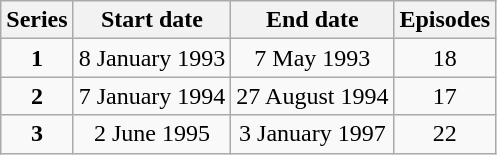<table class="wikitable" style="text-align:center;">
<tr>
<th>Series</th>
<th>Start date</th>
<th>End date</th>
<th>Episodes</th>
</tr>
<tr>
<td><strong>1</strong></td>
<td>8 January 1993</td>
<td>7 May 1993</td>
<td>18</td>
</tr>
<tr>
<td><strong>2</strong></td>
<td>7 January 1994</td>
<td>27 August 1994</td>
<td>17</td>
</tr>
<tr>
<td><strong>3</strong></td>
<td>2 June 1995</td>
<td>3 January 1997</td>
<td>22</td>
</tr>
</table>
